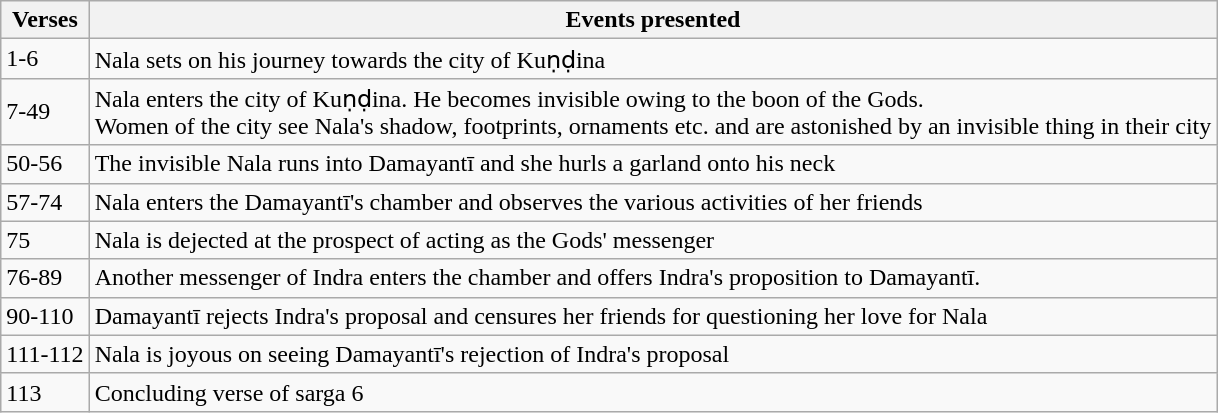<table class="wikitable">
<tr>
<th>Verses</th>
<th>Events presented</th>
</tr>
<tr>
<td>1-6</td>
<td>Nala sets on his journey towards the city of Kuṇḍina</td>
</tr>
<tr>
<td>7-49</td>
<td>Nala enters the city of Kuṇḍina. He becomes invisible owing to the boon of the Gods. <br>Women of the city see Nala's shadow, footprints, ornaments etc. and are astonished by an invisible thing in their city</td>
</tr>
<tr>
<td>50-56</td>
<td>The invisible Nala runs into Damayantī and she hurls a garland onto his neck</td>
</tr>
<tr>
<td>57-74</td>
<td>Nala enters the Damayantī's chamber and observes the various activities of her friends</td>
</tr>
<tr>
<td>75</td>
<td>Nala is dejected at the prospect of acting as the Gods' messenger</td>
</tr>
<tr>
<td>76-89</td>
<td>Another messenger of Indra enters the chamber and offers Indra's proposition to Damayantī.</td>
</tr>
<tr>
<td>90-110</td>
<td>Damayantī rejects Indra's proposal and censures her friends for questioning her love for Nala</td>
</tr>
<tr>
<td>111-112</td>
<td>Nala is joyous on seeing Damayantī's rejection of Indra's proposal</td>
</tr>
<tr>
<td>113</td>
<td>Concluding verse of sarga 6</td>
</tr>
</table>
